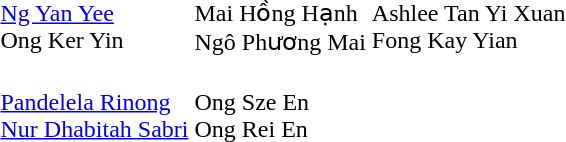<table>
<tr>
<td><br></td>
<td></td>
<td></td>
<td></td>
</tr>
<tr>
<td><br></td>
<td></td>
<td></td>
<td></td>
</tr>
<tr>
<td><br></td>
<td><br><a href='#'>Ng Yan Yee</a><br>Ong Ker Yin</td>
<td><br>Mai Hồng Hạnh<br>Ngô Phương Mai</td>
<td><br>Ashlee Tan Yi Xuan<br>Fong Kay Yian</td>
</tr>
<tr>
<td><br></td>
<td><br><a href='#'>Pandelela Rinong</a><br><a href='#'>Nur Dhabitah Sabri</a></td>
<td><br>Ong Sze En<br>Ong Rei En</td>
<td></td>
</tr>
</table>
